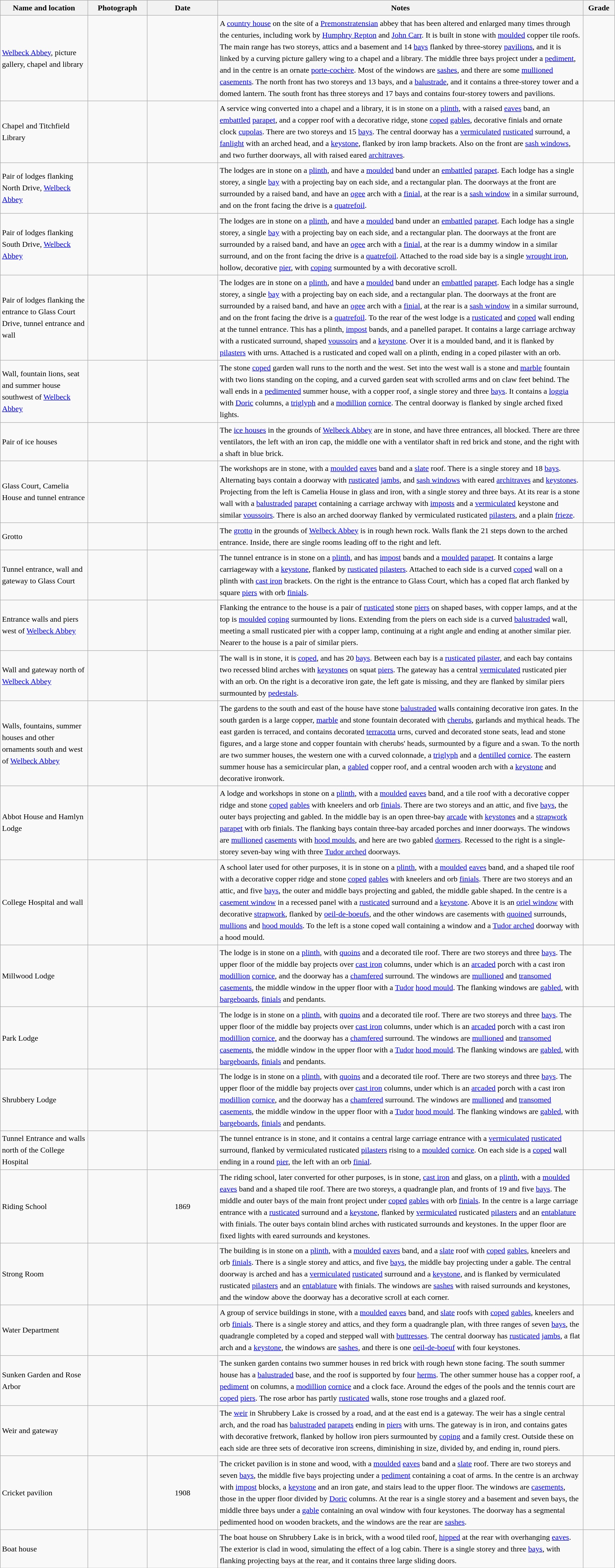<table class="wikitable sortable plainrowheaders" style="width:100%; border:0px; text-align:left; line-height:150%">
<tr>
<th scope="col"  style="width:150px">Name and location</th>
<th scope="col"  style="width:100px" class="unsortable">Photograph</th>
<th scope="col"  style="width:120px">Date</th>
<th scope="col"  style="width:650px" class="unsortable">Notes</th>
<th scope="col"  style="width:50px">Grade</th>
</tr>
<tr>
<td><a href='#'>Welbeck Abbey</a>, picture gallery, chapel and library<br><small></small></td>
<td></td>
<td align="center"></td>
<td>A <a href='#'>country house</a> on the site of a <a href='#'>Premonstratensian</a> abbey that has been altered and enlarged many times through the centuries, including work by <a href='#'>Humphry Repton</a> and <a href='#'>John Carr</a>.  It is built in stone with <a href='#'>moulded</a> copper tile roofs.  The main range has two storeys, attics and a basement and 14 <a href='#'>bays</a> flanked by three-storey <a href='#'>pavilions</a>, and it is linked by a curving picture gallery wing to a chapel and a library.  The middle three bays project under a <a href='#'>pediment</a>, and in the centre is an ornate <a href='#'>porte-cochère</a>.  Most of the windows are <a href='#'>sashes</a>, and there are some <a href='#'>mullioned</a> <a href='#'>casements</a>.  The north front has two storeys and 13 bays, and a <a href='#'>balustrade</a>, and it contains a three-storey tower and a domed lantern.  The south front has three storeys and 17 bays and contains four-storey towers and pavilions.</td>
<td align="center" ></td>
</tr>
<tr>
<td>Chapel and Titchfield Library<br><small></small></td>
<td></td>
<td align="center"></td>
<td>A service wing converted into a chapel and a library, it is in stone on a <a href='#'>plinth</a>, with a raised <a href='#'>eaves</a> band, an <a href='#'>embattled</a> <a href='#'>parapet</a>, and a copper roof with a decorative ridge, stone <a href='#'>coped</a> <a href='#'>gables</a>, decorative finials and ornate clock <a href='#'>cupolas</a>.  There are two storeys and 15 <a href='#'>bays</a>.  The central doorway has a <a href='#'>vermiculated</a> <a href='#'>rusticated</a> surround, a <a href='#'>fanlight</a> with an arched head, and a <a href='#'>keystone</a>, flanked by iron lamp brackets.  Also on the front are <a href='#'>sash windows</a>, and two further doorways, all with raised eared <a href='#'>architraves</a>.</td>
<td align="center" ></td>
</tr>
<tr>
<td>Pair of lodges flanking North Drive, <a href='#'>Welbeck Abbey</a><br><small></small></td>
<td></td>
<td align="center"></td>
<td>The lodges are in stone on a <a href='#'>plinth</a>, and have a <a href='#'>moulded</a> band under an <a href='#'>embattled</a> <a href='#'>parapet</a>.  Each lodge has a single storey, a single <a href='#'>bay</a> with a projecting bay on each side, and a rectangular plan.  The doorways at the front are surrounded by a raised band, and have an <a href='#'>ogee</a> arch with a <a href='#'>finial</a>, at the rear is a <a href='#'>sash window</a> in a similar surround, and on the front facing the drive is a <a href='#'>quatrefoil</a>.</td>
<td align="center" ></td>
</tr>
<tr>
<td>Pair of lodges flanking South Drive, <a href='#'>Welbeck Abbey</a><br><small></small></td>
<td></td>
<td align="center"></td>
<td>The lodges are in stone on a <a href='#'>plinth</a>, and have a <a href='#'>moulded</a> band under an <a href='#'>embattled</a> <a href='#'>parapet</a>.  Each lodge has a single storey, a single <a href='#'>bay</a> with a projecting bay on each side, and a rectangular plan.  The doorways at the front are surrounded by a raised band, and have an <a href='#'>ogee</a> arch with a <a href='#'>finial</a>, at the rear is a dummy window in a similar surround, and on the front facing the drive is a <a href='#'>quatrefoil</a>.  Attached to the road side bay is a single <a href='#'>wrought iron</a>, hollow, decorative <a href='#'>pier</a>, with <a href='#'>coping</a> surmounted by a with decorative scroll.</td>
<td align="center" ></td>
</tr>
<tr>
<td>Pair of lodges flanking the entrance to Glass Court Drive, tunnel entrance and wall<br><small></small></td>
<td></td>
<td align="center"></td>
<td>The lodges are in stone on a <a href='#'>plinth</a>, and have a <a href='#'>moulded</a> band under an <a href='#'>embattled</a> <a href='#'>parapet</a>.  Each lodge has a single storey, a single <a href='#'>bay</a> with a projecting bay on each side, and a rectangular plan.  The doorways at the front are surrounded by a raised band, and have an <a href='#'>ogee</a> arch with a <a href='#'>finial</a>, at the rear is a <a href='#'>sash window</a> in a similar surround, and on the front facing the drive is a <a href='#'>quatrefoil</a>. To the rear of the west lodge is a <a href='#'>rusticated</a> and <a href='#'>coped</a> wall ending at the tunnel entrance. This has a plinth, <a href='#'>impost</a> bands, and a panelled parapet.  It contains a large carriage archway with a rusticated surround, shaped <a href='#'>voussoirs</a> and a <a href='#'>keystone</a>.  Over it is a moulded band, and it is flanked by <a href='#'>pilasters</a> with urns.  Attached is a rusticated and coped wall on a plinth, ending in a coped pilaster with an orb.</td>
<td align="center" ></td>
</tr>
<tr>
<td>Wall, fountain lions, seat and summer house southwest of <a href='#'>Welbeck Abbey</a><br><small></small></td>
<td></td>
<td align="center"></td>
<td>The stone <a href='#'>coped</a> garden wall runs to the north and the west.  Set into the west wall is a stone and <a href='#'>marble</a> fountain with two lions standing on the coping, and a curved garden seat with scrolled arms and on claw feet behind.  The wall ends in a <a href='#'>pedimented</a> summer house, with a copper roof, a single storey and three <a href='#'>bays</a>.  It contains a <a href='#'>loggia</a> with <a href='#'>Doric</a> columns, a <a href='#'>triglyph</a> and a <a href='#'>modillion</a> <a href='#'>cornice</a>.  The central doorway is flanked by single arched fixed lights.</td>
<td align="center" ></td>
</tr>
<tr>
<td>Pair of ice houses<br><small></small></td>
<td></td>
<td align="center"></td>
<td>The <a href='#'>ice houses</a> in the grounds of <a href='#'>Welbeck Abbey</a> are in stone, and have three entrances, all blocked.  There are three ventilators, the left with an iron cap, the middle one with a ventilator shaft in red brick and stone, and the right with a shaft in blue brick.</td>
<td align="center" ></td>
</tr>
<tr>
<td>Glass Court, Camelia House and tunnel entrance<br><small></small></td>
<td></td>
<td align="center"></td>
<td>The workshops are in stone, with a <a href='#'>moulded</a> <a href='#'>eaves</a> band and a <a href='#'>slate</a> roof.  There is a single storey and 18 <a href='#'>bays</a>.  Alternating bays contain a doorway with <a href='#'>rusticated</a> <a href='#'>jambs</a>, and <a href='#'>sash windows</a> with eared <a href='#'>architraves</a> and <a href='#'>keystones</a>.  Projecting from the left is Camelia House in glass and iron, with a single storey and three bays.  At its rear is a stone wall with a <a href='#'>balustraded</a> <a href='#'>parapet</a> containing a carriage archway with <a href='#'>imposts</a> and a <a href='#'>vermiculated</a> keystone and similar <a href='#'>voussoirs</a>.  There is also an arched doorway flanked by vermiculated rusticated <a href='#'>pilasters</a>, and a plain <a href='#'>frieze</a>.</td>
<td align="center" ></td>
</tr>
<tr>
<td>Grotto<br><small></small></td>
<td></td>
<td align="center"></td>
<td>The <a href='#'>grotto</a> in the grounds of <a href='#'>Welbeck Abbey</a> is in rough hewn rock.  Walls flank the 21 steps down to the arched entrance.  Inside, there are single rooms leading off to the right and left.</td>
<td align="center" ></td>
</tr>
<tr>
<td>Tunnel entrance, wall and gateway to Glass Court<br><small></small></td>
<td></td>
<td align="center"></td>
<td>The tunnel entrance is in stone on a <a href='#'>plinth</a>, and has <a href='#'>impost</a> bands and a <a href='#'>moulded</a> <a href='#'>parapet</a>.   It contains a large carriageway with a <a href='#'>keystone</a>, flanked by <a href='#'>rusticated</a> <a href='#'>pilasters</a>.  Attached to each side is a curved <a href='#'>coped</a> wall on a plinth with <a href='#'>cast iron</a> brackets.  On the right is the entrance to Glass Court, which has a coped flat arch flanked by square <a href='#'>piers</a> with orb <a href='#'>finials</a>.</td>
<td align="center" ></td>
</tr>
<tr>
<td>Entrance walls and piers west of <a href='#'>Welbeck Abbey</a><br><small></small></td>
<td></td>
<td align="center"></td>
<td>Flanking the entrance to the house is a pair of <a href='#'>rusticated</a> stone <a href='#'>piers</a> on shaped bases, with copper lamps, and at the top is <a href='#'>moulded</a> <a href='#'>coping</a> surmounted by lions.  Extending from the piers on each side is a curved <a href='#'>balustraded</a> wall, meeting a small rusticated pier with a copper lamp, continuing at a right angle and ending at another similar pier. Nearer to the house is a pair of similar piers.</td>
<td align="center" ></td>
</tr>
<tr>
<td>Wall and gateway north of <a href='#'>Welbeck Abbey</a><br><small></small></td>
<td></td>
<td align="center"></td>
<td>The wall is in stone, it is <a href='#'>coped</a>, and has 20 <a href='#'>bays</a>.  Between each bay is a <a href='#'>rusticated</a> <a href='#'>pilaster</a>, and each bay contains two recessed blind arches with <a href='#'>keystones</a> on squat <a href='#'>piers</a>.  The gateway has a central <a href='#'>vermiculated</a> rusticated pier with an orb.  On the right is a decorative iron gate, the left gate is missing, and they are flanked by similar piers surmounted by <a href='#'>pedestals</a>.</td>
<td align="center" ></td>
</tr>
<tr>
<td>Walls, fountains, summer houses and other ornaments south and west of <a href='#'>Welbeck Abbey</a><br><small></small></td>
<td></td>
<td align="center"></td>
<td>The gardens to the south and east of the house have stone <a href='#'>balustraded</a> walls containing decorative iron gates.  In the south garden is a large copper, <a href='#'>marble</a> and stone fountain decorated with <a href='#'>cherubs</a>, garlands and mythical heads. The east garden is terraced, and contains decorated <a href='#'>terracotta</a> urns, curved and decorated stone seats, lead and stone figures, and a large stone and copper fountain with cherubs' heads, surmounted by a figure and a swan.  To the north are two summer houses, the western one with a curved colonnade, a <a href='#'>triglyph</a> and a <a href='#'>dentilled</a> <a href='#'>cornice</a>.  The eastern summer house has a semicircular plan, a <a href='#'>gabled</a> copper roof, and a central wooden arch with a <a href='#'>keystone</a> and decorative ironwork.</td>
<td align="center" ></td>
</tr>
<tr>
<td>Abbot House and Hamlyn Lodge<br><small></small></td>
<td></td>
<td align="center"></td>
<td>A lodge and workshops in stone on a <a href='#'>plinth</a>, with a <a href='#'>moulded</a> <a href='#'>eaves</a> band, and a tile roof with a decorative copper ridge and stone <a href='#'>coped</a> <a href='#'>gables</a> with kneelers and orb <a href='#'>finials</a>.  There are two storeys and an attic, and five <a href='#'>bays</a>, the outer bays projecting and gabled.  In the middle bay is an open three-bay <a href='#'>arcade</a> with <a href='#'>keystones</a> and a <a href='#'>strapwork</a> <a href='#'>parapet</a> with orb finials.  The flanking bays contain three-bay arcaded porches and inner doorways.  The windows are <a href='#'>mullioned</a> <a href='#'>casements</a> with <a href='#'>hood moulds</a>, and here are two gabled <a href='#'>dormers</a>.  Recessed to the right is a single-storey seven-bay wing with three <a href='#'>Tudor arched</a> doorways.</td>
<td align="center" ></td>
</tr>
<tr>
<td>College Hospital and wall<br><small></small></td>
<td></td>
<td align="center"></td>
<td>A school later used for other purposes, it is in stone on a <a href='#'>plinth</a>, with a <a href='#'>moulded</a> <a href='#'>eaves</a> band, and a shaped tile roof with a decorative copper ridge and stone <a href='#'>coped</a> <a href='#'>gables</a> with kneelers and orb <a href='#'>finials</a>.  There are two storeys and an attic, and five <a href='#'>bays</a>, the outer and middle bays projecting and gabled, the middle gable shaped.  In the centre is a <a href='#'>casement window</a> in a recessed panel with a <a href='#'>rusticated</a> surround and a <a href='#'>keystone</a>.  Above it is an <a href='#'>oriel window</a> with decorative <a href='#'>strapwork</a>, flanked by <a href='#'>oeil-de-boeufs</a>, and the other windows are casements with <a href='#'>quoined</a> surrounds, <a href='#'>mullions</a> and <a href='#'>hood moulds</a>.  To the left is a stone coped wall containing a window and a <a href='#'>Tudor arched</a> doorway with a hood mould.</td>
<td align="center" ></td>
</tr>
<tr>
<td>Millwood Lodge<br><small></small></td>
<td></td>
<td align="center"></td>
<td>The lodge is in stone on a <a href='#'>plinth</a>, with <a href='#'>quoins</a> and a decorated tile roof.  There are two storeys and three <a href='#'>bays</a>.  The upper floor of the middle bay projects over <a href='#'>cast iron</a> columns, under which is an <a href='#'>arcaded</a> porch with a cast iron <a href='#'>modillion</a> <a href='#'>cornice</a>, and the doorway has a <a href='#'>chamfered</a> surround.  The windows are <a href='#'>mullioned</a> and <a href='#'>transomed</a> <a href='#'>casements</a>, the middle window in the upper floor with a <a href='#'>Tudor</a> <a href='#'>hood mould</a>.  The flanking windows are <a href='#'>gabled</a>, with <a href='#'>bargeboards</a>, <a href='#'>finials</a> and pendants.</td>
<td align="center" ></td>
</tr>
<tr>
<td>Park Lodge<br><small></small></td>
<td></td>
<td align="center"></td>
<td>The lodge is in stone on a <a href='#'>plinth</a>, with <a href='#'>quoins</a> and a decorated tile roof.  There are two storeys and three <a href='#'>bays</a>.  The upper floor of the middle bay projects over <a href='#'>cast iron</a> columns, under which is an <a href='#'>arcaded</a> porch with a cast iron <a href='#'>modillion</a> <a href='#'>cornice</a>, and the doorway has a <a href='#'>chamfered</a> surround.  The windows are <a href='#'>mullioned</a> and <a href='#'>transomed</a> <a href='#'>casements</a>, the middle window in the upper floor with a <a href='#'>Tudor</a> <a href='#'>hood mould</a>.  The flanking windows are <a href='#'>gabled</a>, with <a href='#'>bargeboards</a>, <a href='#'>finials</a> and pendants.</td>
<td align="center" ></td>
</tr>
<tr>
<td>Shrubbery Lodge<br><small></small></td>
<td></td>
<td align="center"></td>
<td>The lodge is in stone on a <a href='#'>plinth</a>, with <a href='#'>quoins</a> and a decorated tile roof.  There are two storeys and three <a href='#'>bays</a>.  The upper floor of the middle bay projects over <a href='#'>cast iron</a> columns, under which is an <a href='#'>arcaded</a> porch with a cast iron <a href='#'>modillion</a> <a href='#'>cornice</a>, and the doorway has a <a href='#'>chamfered</a> surround.  The windows are <a href='#'>mullioned</a> and <a href='#'>transomed</a> <a href='#'>casements</a>, the middle window in the upper floor with a <a href='#'>Tudor</a> <a href='#'>hood mould</a>.  The flanking windows are <a href='#'>gabled</a>, with <a href='#'>bargeboards</a>, <a href='#'>finials</a> and pendants.</td>
<td align="center" ></td>
</tr>
<tr>
<td>Tunnel Entrance and walls north of the College Hospital<br><small></small></td>
<td></td>
<td align="center"></td>
<td>The tunnel entrance is in stone, and it contains a central large carriage entrance with a <a href='#'>vermiculated</a> <a href='#'>rusticated</a> surround, flanked by vermiculated rusticated <a href='#'>pilasters</a> rising to a <a href='#'>moulded</a> <a href='#'>cornice</a>.  On each side is a <a href='#'>coped</a> wall ending in a round <a href='#'>pier</a>, the left with an orb <a href='#'>finial</a>.</td>
<td align="center" ></td>
</tr>
<tr>
<td>Riding School<br><small></small></td>
<td></td>
<td align="center">1869</td>
<td>The riding school, later converted for other purposes, is in stone, <a href='#'>cast iron</a> and glass, on a <a href='#'>plinth</a>, with a <a href='#'>moulded</a> <a href='#'>eaves</a> band and a shaped tile roof.  There are two storeys, a quadrangle plan, and fronts of 19 and five <a href='#'>bays</a>.  The middle and outer bays of the main front project under <a href='#'>coped</a> <a href='#'>gables</a> with orb <a href='#'>finials</a>.  In the centre is a large carriage entrance with a <a href='#'>rusticated</a> surround and a <a href='#'>keystone</a>, flanked by <a href='#'>vermiculated</a> rusticated <a href='#'>pilasters</a> and an <a href='#'>entablature</a> with finials.  The outer bays contain blind arches with rusticated surrounds and keystones.  In the upper floor are fixed lights with eared surrounds and keystones.</td>
<td align="center" ></td>
</tr>
<tr>
<td>Strong Room<br><small></small></td>
<td></td>
<td align="center"></td>
<td>The building is in stone on a <a href='#'>plinth</a>, with a <a href='#'>moulded</a> <a href='#'>eaves</a> band, and a <a href='#'>slate</a> roof with <a href='#'>coped</a> <a href='#'>gables</a>, kneelers and orb <a href='#'>finials</a>.  There is a single storey and attics, and five <a href='#'>bays</a>, the middle bay projecting under a gable.  The central doorway is arched and has a <a href='#'>vermiculated</a> <a href='#'>rusticated</a> surround and a <a href='#'>keystone</a>, and is flanked by vermiculated rusticated <a href='#'>pilasters</a> and an <a href='#'>entablature</a> with finials.  The windows are <a href='#'>sashes</a> with raised surrounds and keystones, and the window above the doorway has a decorative scroll at each corner.</td>
<td align="center" ></td>
</tr>
<tr>
<td>Water Department<br><small></small></td>
<td></td>
<td align="center"></td>
<td>A group of service buildings in stone, with a <a href='#'>moulded</a> <a href='#'>eaves</a> band, and <a href='#'>slate</a> roofs with <a href='#'>coped</a> <a href='#'>gables</a>, kneelers and orb <a href='#'>finials</a>.  There is a single storey and attics, and they form a quadrangle plan, with three ranges of seven <a href='#'>bays</a>, the quadrangle completed by a coped and stepped wall with <a href='#'>buttresses</a>.  The central doorway has <a href='#'>rusticated</a> <a href='#'>jambs</a>, a flat arch and a <a href='#'>keystone</a>, the windows are <a href='#'>sashes</a>, and there is one <a href='#'>oeil-de-boeuf</a> with four keystones.</td>
<td align="center" ></td>
</tr>
<tr>
<td>Sunken Garden and Rose Arbor<br><small></small></td>
<td></td>
<td align="center"></td>
<td>The sunken garden contains two summer houses in red brick with rough hewn stone facing.  The south summer house has a <a href='#'>balustraded</a> base, and the roof is supported by four <a href='#'>herms</a>.  The other summer house has a copper roof, a <a href='#'>pediment</a> on columns, a <a href='#'>modillion</a> <a href='#'>cornice</a> and a clock face.  Around the edges of the pools and the tennis court are <a href='#'>coped</a> <a href='#'>piers</a>.  The rose arbor has partly <a href='#'>rusticated</a> walls, stone rose troughs and a glazed roof.</td>
<td align="center" ></td>
</tr>
<tr>
<td>Weir and gateway<br><small></small></td>
<td></td>
<td align="center"></td>
<td>The <a href='#'>weir</a> in Shrubbery Lake is crossed by a road, and at the east end is a gateway.  The weir has a single central arch, and the road has <a href='#'>balustraded</a> <a href='#'>parapets</a> ending in <a href='#'>piers</a> with urns.  The gateway is in iron, and contains gates with decorative fretwork, flanked by hollow iron piers surmounted by <a href='#'>coping</a> and a family crest.   Outside these on each side are three sets of decorative iron screens, diminishing in size, divided by, and ending in, round piers.</td>
<td align="center" ></td>
</tr>
<tr>
<td>Cricket pavilion<br><small></small></td>
<td></td>
<td align="center">1908</td>
<td>The cricket pavilion is in stone and wood, with a <a href='#'>moulded</a> <a href='#'>eaves</a> band and a <a href='#'>slate</a> roof. There are two storeys and seven <a href='#'>bays</a>, the middle five bays projecting under a <a href='#'>pediment</a> containing a coat of arms.  In the centre is an archway with <a href='#'>impost</a> blocks, a <a href='#'>keystone</a> and an iron gate, and stairs lead to the upper floor.  The windows are <a href='#'>casements</a>, those in the upper floor divided by <a href='#'>Doric</a> columns.  At the rear is a single storey and a basement and seven bays, the middle three bays under a <a href='#'>gable</a> containing an oval window with four keystones.  The doorway has a segmental pedimented hood on wooden brackets, and the windows are the rear are <a href='#'>sashes</a>.</td>
<td align="center" ></td>
</tr>
<tr>
<td>Boat house<br><small></small></td>
<td></td>
<td align="center"></td>
<td>The boat house on Shrubbery Lake is in brick, with a wood tiled roof, <a href='#'>hipped</a> at the rear with overhanging <a href='#'>eaves</a>.  The exterior is clad in wood, simulating the effect of a log cabin.  There is a single storey and three <a href='#'>bays</a>, with flanking projecting bays at the rear, and it contains three large sliding doors.</td>
<td align="center" ></td>
</tr>
<tr>
</tr>
</table>
